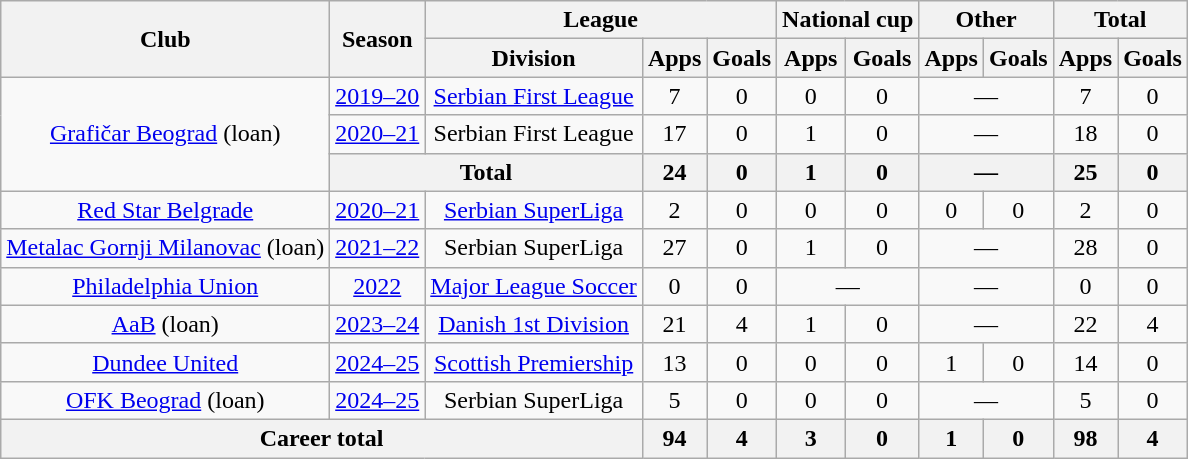<table class="wikitable" style="text-align:center">
<tr>
<th rowspan="2">Club</th>
<th rowspan="2">Season</th>
<th colspan="3">League</th>
<th colspan="2">National cup</th>
<th colspan="2">Other</th>
<th colspan="2">Total</th>
</tr>
<tr>
<th>Division</th>
<th>Apps</th>
<th>Goals</th>
<th>Apps</th>
<th>Goals</th>
<th>Apps</th>
<th>Goals</th>
<th>Apps</th>
<th>Goals</th>
</tr>
<tr>
<td rowspan="3"><a href='#'>Grafičar Beograd</a> (loan)</td>
<td><a href='#'>2019–20</a></td>
<td><a href='#'>Serbian First League</a></td>
<td>7</td>
<td>0</td>
<td>0</td>
<td>0</td>
<td colspan="2">—</td>
<td>7</td>
<td>0</td>
</tr>
<tr>
<td><a href='#'>2020–21</a></td>
<td>Serbian First League</td>
<td>17</td>
<td>0</td>
<td>1</td>
<td>0</td>
<td colspan="2">—</td>
<td>18</td>
<td>0</td>
</tr>
<tr>
<th colspan="2">Total</th>
<th>24</th>
<th>0</th>
<th>1</th>
<th>0</th>
<th colspan="2">—</th>
<th>25</th>
<th>0</th>
</tr>
<tr>
<td><a href='#'>Red Star Belgrade</a></td>
<td><a href='#'>2020–21</a></td>
<td><a href='#'>Serbian SuperLiga</a></td>
<td>2</td>
<td>0</td>
<td>0</td>
<td>0</td>
<td>0</td>
<td>0</td>
<td>2</td>
<td>0</td>
</tr>
<tr>
<td><a href='#'>Metalac Gornji Milanovac</a> (loan)</td>
<td><a href='#'>2021–22</a></td>
<td>Serbian SuperLiga</td>
<td>27</td>
<td>0</td>
<td>1</td>
<td>0</td>
<td colspan="2">—</td>
<td>28</td>
<td>0</td>
</tr>
<tr>
<td><a href='#'>Philadelphia Union</a></td>
<td><a href='#'>2022</a></td>
<td><a href='#'>Major League Soccer</a></td>
<td>0</td>
<td>0</td>
<td colspan="2">—</td>
<td colspan="2">—</td>
<td>0</td>
<td>0</td>
</tr>
<tr>
<td><a href='#'>AaB</a> (loan)</td>
<td><a href='#'>2023–24</a></td>
<td><a href='#'>Danish 1st Division</a></td>
<td>21</td>
<td>4</td>
<td>1</td>
<td>0</td>
<td colspan="2">—</td>
<td>22</td>
<td>4</td>
</tr>
<tr>
<td><a href='#'>Dundee United</a></td>
<td><a href='#'>2024–25</a></td>
<td><a href='#'>Scottish Premiership</a></td>
<td>13</td>
<td>0</td>
<td>0</td>
<td>0</td>
<td>1</td>
<td>0</td>
<td>14</td>
<td>0</td>
</tr>
<tr>
<td><a href='#'>OFK Beograd</a> (loan)</td>
<td><a href='#'>2024–25</a></td>
<td>Serbian SuperLiga</td>
<td>5</td>
<td>0</td>
<td>0</td>
<td>0</td>
<td colspan="2">—</td>
<td>5</td>
<td>0</td>
</tr>
<tr>
<th colspan="3">Career total</th>
<th>94</th>
<th>4</th>
<th>3</th>
<th>0</th>
<th>1</th>
<th>0</th>
<th>98</th>
<th>4</th>
</tr>
</table>
